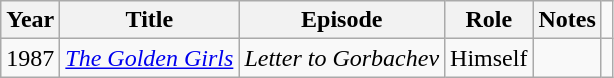<table class="wikitable">
<tr>
<th>Year</th>
<th>Title</th>
<th>Episode</th>
<th>Role</th>
<th>Notes</th>
</tr>
<tr>
<td>1987</td>
<td><em><a href='#'>The Golden Girls</a></em></td>
<td><em>Letter to Gorbachev</em></td>
<td>Himself</td>
<td></td>
<td></td>
</tr>
</table>
